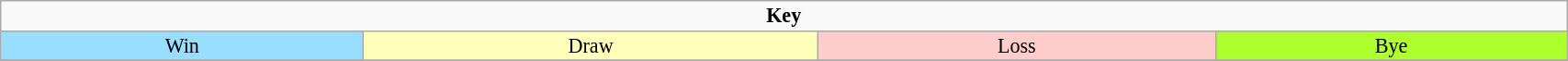<table class="wikitable" style="text-align:center; line-height:100%; width:90%; font-size:92%">
<tr>
<td colspan=100% style="height:10px"><strong>Key</strong></td>
</tr>
<tr>
<td style="background:#97DEFF;">Win</td>
<td style="background:#FFB;">Draw</td>
<td style="background:#FFCCCC;">Loss</td>
<td style="background:#ADFF2D;">Bye</td>
</tr>
<tr>
</tr>
</table>
